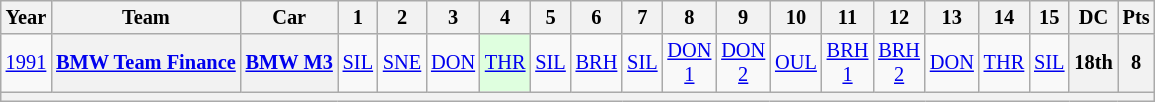<table class="wikitable" style="text-align:center; font-size:85%">
<tr>
<th>Year</th>
<th>Team</th>
<th>Car</th>
<th>1</th>
<th>2</th>
<th>3</th>
<th>4</th>
<th>5</th>
<th>6</th>
<th>7</th>
<th>8</th>
<th>9</th>
<th>10</th>
<th>11</th>
<th>12</th>
<th>13</th>
<th>14</th>
<th>15</th>
<th>DC</th>
<th>Pts</th>
</tr>
<tr>
<td><a href='#'>1991</a></td>
<th nowrap><a href='#'>BMW Team Finance</a></th>
<th nowrap><a href='#'>BMW M3</a></th>
<td><a href='#'>SIL</a></td>
<td><a href='#'>SNE</a></td>
<td><a href='#'>DON</a></td>
<td style="background:#DFFFDF;"><a href='#'>THR</a><br></td>
<td><a href='#'>SIL</a></td>
<td><a href='#'>BRH</a></td>
<td><a href='#'>SIL</a></td>
<td><a href='#'>DON<br>1</a></td>
<td><a href='#'>DON<br>2</a></td>
<td><a href='#'>OUL</a></td>
<td><a href='#'>BRH<br>1</a></td>
<td><a href='#'>BRH<br>2</a></td>
<td><a href='#'>DON</a></td>
<td><a href='#'>THR</a></td>
<td><a href='#'>SIL</a></td>
<th>18th</th>
<th>8</th>
</tr>
<tr>
<th colspan="20"></th>
</tr>
</table>
